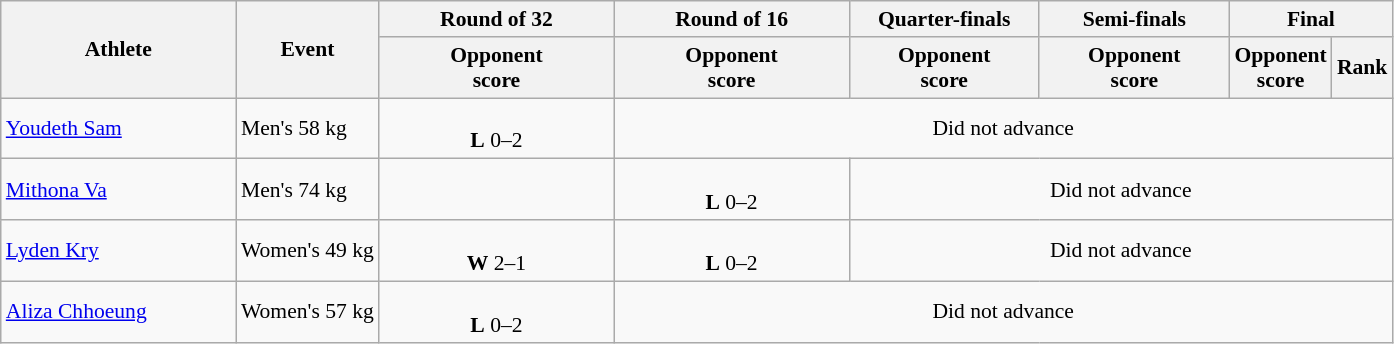<table class="wikitable" style="font-size:90%; text-align:center">
<tr>
<th rowspan="2" width="150">Athlete</th>
<th rowspan="2">Event</th>
<th width="150">Round of 32</th>
<th width="150">Round of 16</th>
<th width="120">Quarter-finals</th>
<th width="120">Semi-finals</th>
<th colspan="2" width="100">Final</th>
</tr>
<tr>
<th>Opponent<br>score</th>
<th>Opponent<br>score</th>
<th>Opponent<br>score</th>
<th>Opponent<br>score</th>
<th>Opponent<br>score</th>
<th>Rank</th>
</tr>
<tr>
<td align="left"><a href='#'>Youdeth Sam</a></td>
<td align="left">Men's 58 kg</td>
<td><br><strong>L</strong> 0–2</td>
<td colspan="5">Did not advance</td>
</tr>
<tr>
<td align="left"><a href='#'>Mithona Va</a></td>
<td align="left">Men's 74 kg</td>
<td></td>
<td><br><strong>L</strong> 0–2</td>
<td colspan="4">Did not advance</td>
</tr>
<tr>
<td align="left"><a href='#'>Lyden Kry</a></td>
<td align="left">Women's 49 kg</td>
<td><br><strong>W</strong> 2–1</td>
<td><br><strong>L</strong> 0–2</td>
<td colspan="4">Did not advance</td>
</tr>
<tr>
<td align="left"><a href='#'>Aliza Chhoeung</a></td>
<td align="left">Women's 57 kg</td>
<td><br><strong>L</strong> 0–2</td>
<td colspan="5">Did not advance</td>
</tr>
</table>
